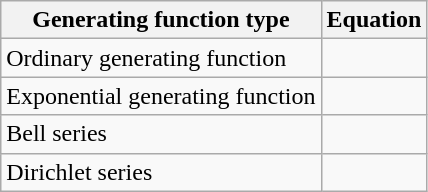<table class="wikitable">
<tr>
<th>Generating function type</th>
<th>Equation</th>
</tr>
<tr>
<td>Ordinary generating function</td>
<td></td>
</tr>
<tr>
<td>Exponential generating function</td>
<td></td>
</tr>
<tr>
<td>Bell series</td>
<td></td>
</tr>
<tr>
<td>Dirichlet series</td>
<td></td>
</tr>
</table>
